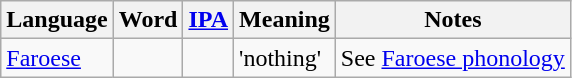<table class="wikitable">
<tr>
<th colspan="2">Language</th>
<th>Word</th>
<th><a href='#'>IPA</a></th>
<th>Meaning</th>
<th>Notes</th>
</tr>
<tr>
<td colspan="2"><a href='#'>Faroese</a></td>
<td></td>
<td></td>
<td>'nothing'</td>
<td>See <a href='#'>Faroese phonology</a></td>
</tr>
</table>
